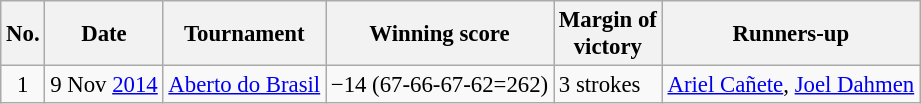<table class="wikitable" style="font-size:95%;">
<tr>
<th>No.</th>
<th>Date</th>
<th>Tournament</th>
<th>Winning score</th>
<th>Margin of<br>victory</th>
<th>Runners-up</th>
</tr>
<tr>
<td align=center>1</td>
<td align=right>9 Nov <a href='#'>2014</a></td>
<td><a href='#'>Aberto do Brasil</a></td>
<td>−14 (67-66-67-62=262)</td>
<td>3 strokes</td>
<td> <a href='#'>Ariel Cañete</a>,  <a href='#'>Joel Dahmen</a></td>
</tr>
</table>
